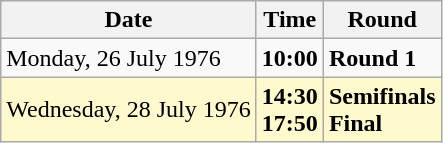<table class="wikitable">
<tr>
<th>Date</th>
<th>Time</th>
<th>Round</th>
</tr>
<tr>
<td>Monday, 26 July 1976</td>
<td><strong>10:00</strong></td>
<td><strong>Round 1</strong></td>
</tr>
<tr style=background:lemonchiffon>
<td>Wednesday, 28 July 1976</td>
<td><strong>14:30</strong><br><strong>17:50</strong></td>
<td><strong>Semifinals</strong><br><strong>Final</strong></td>
</tr>
</table>
